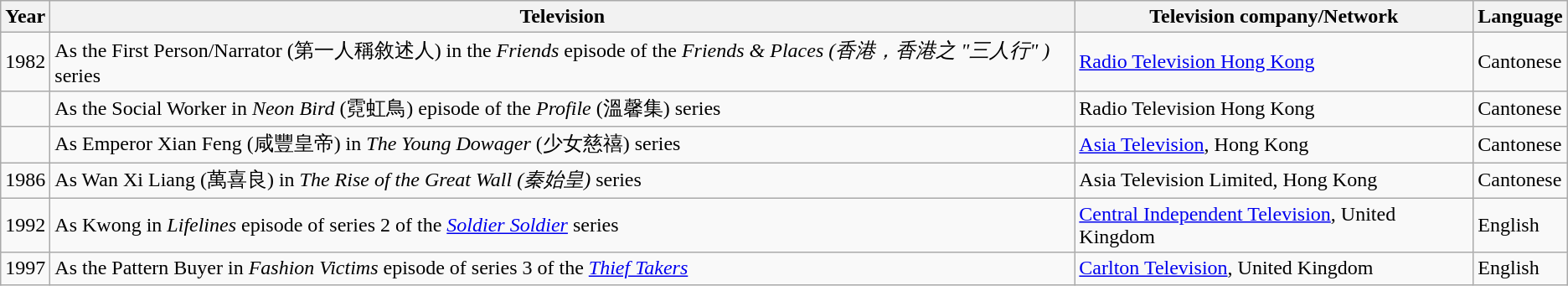<table class="wikitable">
<tr>
<th>Year</th>
<th>Television</th>
<th>Television company/Network</th>
<th>Language</th>
</tr>
<tr>
<td>1982</td>
<td>As the First Person/Narrator (第一人稱敘述人) in the <em>Friends</em> episode of the <em>Friends & Places (香港，香港之 "三人行" )</em> series</td>
<td><a href='#'>Radio Television Hong Kong</a></td>
<td>Cantonese</td>
</tr>
<tr>
<td></td>
<td>As the Social Worker in <em>Neon Bird</em> (霓虹鳥) episode of the <em>Profile</em> (溫馨集) series</td>
<td>Radio Television Hong Kong</td>
<td>Cantonese</td>
</tr>
<tr>
<td></td>
<td>As Emperor Xian Feng (咸豐皇帝) in <em>The Young Dowager</em> (少女慈禧) series</td>
<td><a href='#'>Asia Television</a>, Hong Kong</td>
<td>Cantonese</td>
</tr>
<tr>
<td>1986</td>
<td>As Wan Xi Liang (萬喜良) in <em>The Rise of the Great Wall (秦始皇)</em> series</td>
<td>Asia Television Limited, Hong Kong</td>
<td>Cantonese</td>
</tr>
<tr>
<td>1992</td>
<td>As Kwong in <em>Lifelines</em> episode of series 2 of the <em><a href='#'>Soldier Soldier</a></em> series</td>
<td><a href='#'>Central Independent Television</a>, United Kingdom</td>
<td>English</td>
</tr>
<tr>
<td>1997</td>
<td>As the Pattern Buyer in <em>Fashion Victims</em> episode of series 3 of the <em><a href='#'>Thief Takers</a></em></td>
<td><a href='#'>Carlton Television</a>, United Kingdom</td>
<td>English</td>
</tr>
</table>
